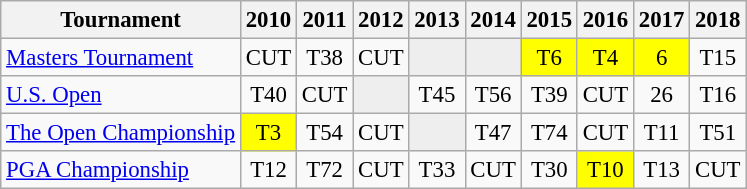<table class="wikitable" style="font-size:95%;text-align:center;">
<tr>
<th>Tournament</th>
<th>2010</th>
<th>2011</th>
<th>2012</th>
<th>2013</th>
<th>2014</th>
<th>2015</th>
<th>2016</th>
<th>2017</th>
<th>2018</th>
</tr>
<tr>
<td align=left><a href='#'>Masters Tournament</a></td>
<td>CUT</td>
<td>T38</td>
<td>CUT</td>
<td style="background:#eeeeee;"></td>
<td style="background:#eeeeee;"></td>
<td style="background:yellow;">T6</td>
<td style="background:yellow;">T4</td>
<td style="background:yellow;">6</td>
<td>T15</td>
</tr>
<tr>
<td align=left><a href='#'>U.S. Open</a></td>
<td>T40</td>
<td>CUT</td>
<td style="background:#eeeeee;"></td>
<td>T45</td>
<td>T56</td>
<td>T39</td>
<td>CUT</td>
<td>26</td>
<td>T16</td>
</tr>
<tr>
<td align=left><a href='#'>The Open Championship</a></td>
<td style="background:yellow;">T3</td>
<td>T54</td>
<td>CUT</td>
<td style="background:#eeeeee;"></td>
<td>T47</td>
<td>T74</td>
<td>CUT</td>
<td>T11</td>
<td>T51</td>
</tr>
<tr>
<td align=left><a href='#'>PGA Championship</a></td>
<td>T12</td>
<td>T72</td>
<td>CUT</td>
<td>T33</td>
<td>CUT</td>
<td>T30</td>
<td style="background:yellow;">T10</td>
<td>T13</td>
<td>CUT</td>
</tr>
</table>
